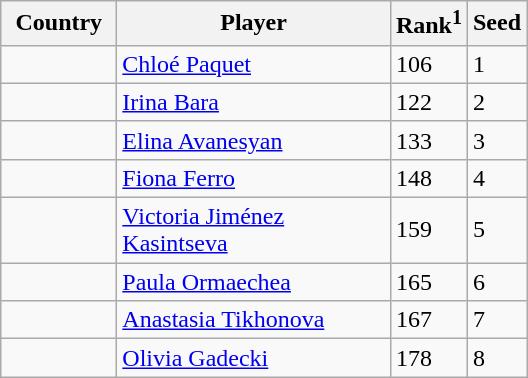<table class="sortable wikitable">
<tr>
<th width="70">Country</th>
<th width="175">Player</th>
<th>Rank<sup>1</sup></th>
<th>Seed</th>
</tr>
<tr>
<td></td>
<td><a href='#'>Chloé Paquet</a></td>
<td>106</td>
<td>1</td>
</tr>
<tr>
<td></td>
<td><a href='#'>Irina Bara</a></td>
<td>122</td>
<td>2</td>
</tr>
<tr>
<td></td>
<td><a href='#'>Elina Avanesyan</a></td>
<td>133</td>
<td>3</td>
</tr>
<tr>
<td></td>
<td><a href='#'>Fiona Ferro</a></td>
<td>148</td>
<td>4</td>
</tr>
<tr>
<td></td>
<td><a href='#'>Victoria Jiménez Kasintseva</a></td>
<td>159</td>
<td>5</td>
</tr>
<tr>
<td></td>
<td><a href='#'>Paula Ormaechea</a></td>
<td>165</td>
<td>6</td>
</tr>
<tr>
<td></td>
<td><a href='#'>Anastasia Tikhonova</a></td>
<td>167</td>
<td>7</td>
</tr>
<tr>
<td></td>
<td><a href='#'>Olivia Gadecki</a></td>
<td>178</td>
<td>8</td>
</tr>
</table>
